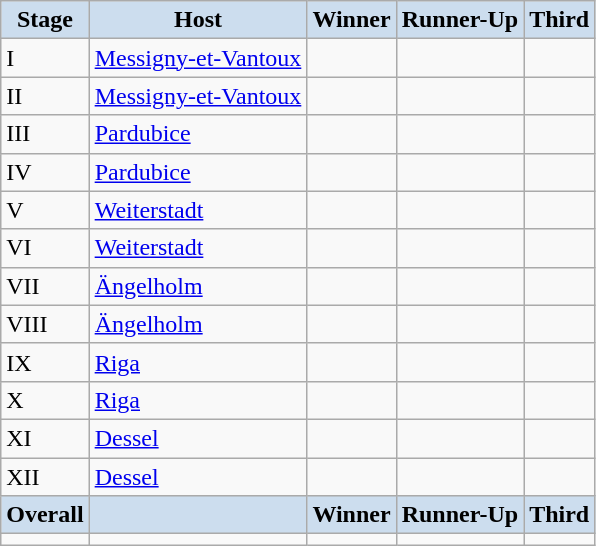<table class="wikitable" align="center">
<tr>
<th style="background-color: #CCDDEE;">Stage</th>
<th style="background-color: #CCDDEE;">Host</th>
<th style="background-color: #CCDDEE;">Winner</th>
<th style="background-color: #CCDDEE;">Runner-Up</th>
<th style="background-color: #CCDDEE;">Third</th>
</tr>
<tr>
<td>I</td>
<td> <a href='#'>Messigny-et-Vantoux</a></td>
<td></td>
<td></td>
<td></td>
</tr>
<tr>
<td>II</td>
<td> <a href='#'>Messigny-et-Vantoux</a></td>
<td></td>
<td></td>
<td></td>
</tr>
<tr>
<td>III</td>
<td> <a href='#'>Pardubice</a></td>
<td></td>
<td></td>
<td></td>
</tr>
<tr>
<td>IV</td>
<td> <a href='#'>Pardubice</a></td>
<td></td>
<td></td>
<td></td>
</tr>
<tr>
<td>V</td>
<td> <a href='#'>Weiterstadt</a></td>
<td></td>
<td></td>
<td></td>
</tr>
<tr>
<td>VI</td>
<td> <a href='#'>Weiterstadt</a></td>
<td></td>
<td></td>
<td><em></em></td>
</tr>
<tr>
<td>VII</td>
<td> <a href='#'>Ängelholm</a></td>
<td></td>
<td></td>
<td></td>
</tr>
<tr>
<td>VIII</td>
<td> <a href='#'>Ängelholm</a></td>
<td></td>
<td></td>
<td></td>
</tr>
<tr>
<td>IX</td>
<td> <a href='#'>Riga</a></td>
<td></td>
<td></td>
<td></td>
</tr>
<tr>
<td>X</td>
<td> <a href='#'>Riga</a></td>
<td></td>
<td></td>
<td></td>
</tr>
<tr>
<td>XI</td>
<td> <a href='#'>Dessel</a></td>
<td></td>
<td></td>
<td></td>
</tr>
<tr>
<td>XII</td>
<td> <a href='#'>Dessel</a></td>
<td></td>
<td></td>
<td></td>
</tr>
<tr>
<th style="background-color: #CCDDEE;">Overall</th>
<th style="background-color: #CCDDEE;"></th>
<th style="background-color: #CCDDEE;">Winner</th>
<th style="background-color: #CCDDEE;">Runner-Up</th>
<th style="background-color: #CCDDEE;">Third</th>
</tr>
<tr>
<td></td>
<td></td>
<td></td>
<td></td>
<td></td>
</tr>
</table>
